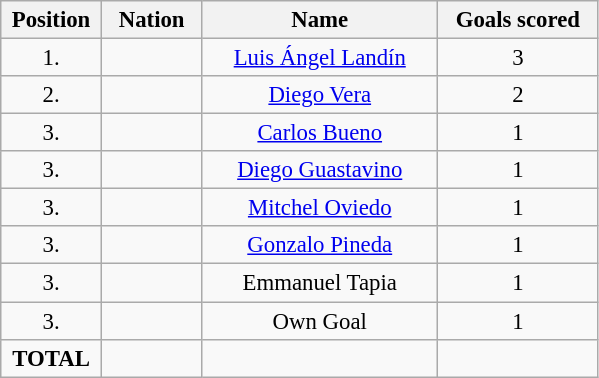<table class="wikitable" style="font-size: 95%; text-align: center;">
<tr>
<th width=60>Position</th>
<th width=60>Nation</th>
<th width=150>Name</th>
<th width=100>Goals scored</th>
</tr>
<tr>
<td>1.</td>
<td></td>
<td><a href='#'>Luis Ángel Landín</a></td>
<td>3</td>
</tr>
<tr>
<td>2.</td>
<td></td>
<td><a href='#'>Diego Vera</a></td>
<td>2</td>
</tr>
<tr>
<td>3.</td>
<td></td>
<td><a href='#'>Carlos Bueno</a></td>
<td>1</td>
</tr>
<tr>
<td>3.</td>
<td></td>
<td><a href='#'>Diego Guastavino</a></td>
<td>1</td>
</tr>
<tr>
<td>3.</td>
<td></td>
<td><a href='#'>Mitchel Oviedo</a></td>
<td>1</td>
</tr>
<tr>
<td>3.</td>
<td></td>
<td><a href='#'>Gonzalo Pineda</a></td>
<td>1</td>
</tr>
<tr>
<td>3.</td>
<td></td>
<td>Emmanuel Tapia</td>
<td>1</td>
</tr>
<tr>
<td>3.</td>
<td></td>
<td>Own Goal</td>
<td>1</td>
</tr>
<tr>
<td><strong>TOTAL</strong></td>
<td></td>
<td></td>
<td></td>
</tr>
</table>
